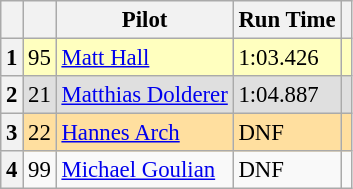<table class="wikitable" style="font-size: 95%;">
<tr>
<th></th>
<th></th>
<th>Pilot</th>
<th>Run Time</th>
<th></th>
</tr>
<tr>
<th>1</th>
<td style="background:#ffffbf;">95</td>
<td style="background:#ffffbf;"> <a href='#'>Matt Hall</a></td>
<td style="background:#ffffbf;">1:03.426</td>
<td style="background:#ffffbf;"></td>
</tr>
<tr>
<th>2</th>
<td style="background:#dfdfdf;">21</td>
<td style="background:#dfdfdf;"> <a href='#'>Matthias Dolderer</a></td>
<td style="background:#dfdfdf;">1:04.887</td>
<td style="background:#dfdfdf;"></td>
</tr>
<tr>
<th>3</th>
<td style="background:#ffdf9f;">22</td>
<td style="background:#ffdf9f;"> <a href='#'>Hannes Arch</a></td>
<td style="background:#ffdf9f;">DNF</td>
<td style="background:#ffdf9f;"></td>
</tr>
<tr>
<th>4</th>
<td>99</td>
<td> <a href='#'>Michael Goulian</a></td>
<td>DNF</td>
<td></td>
</tr>
</table>
